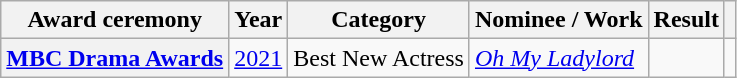<table class="wikitable plainrowheaders sortable">
<tr>
<th scope="col">Award ceremony</th>
<th scope="col">Year</th>
<th scope="col">Category</th>
<th scope="col">Nominee / Work</th>
<th scope="col">Result</th>
<th scope="col" class="unsortable"></th>
</tr>
<tr>
<th scope="row"><a href='#'>MBC Drama Awards</a></th>
<td style="text-align:center"><a href='#'>2021</a></td>
<td>Best New Actress</td>
<td><em><a href='#'>Oh My Ladylord</a></em></td>
<td></td>
<td style="text-align:center"></td>
</tr>
</table>
